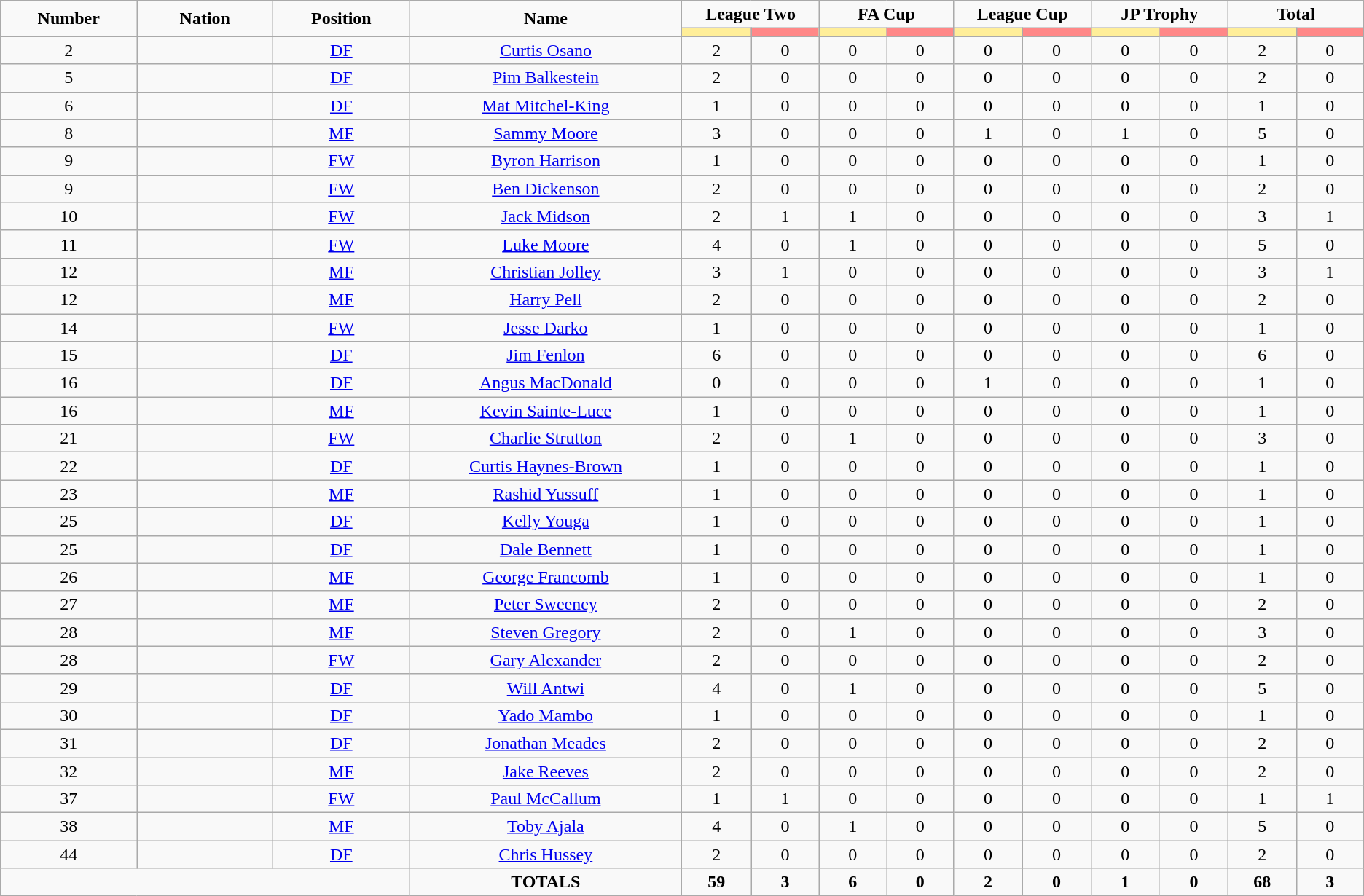<table class="wikitable" style="text-align:center;">
<tr style="text-align:center;">
<td rowspan="2"  style="width:10%; "><strong>Number</strong></td>
<td rowspan="2"  style="width:10%; "><strong>Nation</strong></td>
<td rowspan="2"  style="width:10%; "><strong>Position</strong></td>
<td rowspan="2"  style="width:20%; "><strong>Name</strong></td>
<td colspan="2"><strong>League Two</strong></td>
<td colspan="2"><strong>FA Cup</strong></td>
<td colspan="2"><strong>League Cup</strong></td>
<td colspan="2"><strong>JP Trophy</strong></td>
<td colspan="2"><strong>Total</strong></td>
</tr>
<tr>
<th style="width:60px; background:#fe9;"></th>
<th style="width:60px; background:#ff8888;"></th>
<th style="width:60px; background:#fe9;"></th>
<th style="width:60px; background:#ff8888;"></th>
<th style="width:60px; background:#fe9;"></th>
<th style="width:60px; background:#ff8888;"></th>
<th style="width:60px; background:#fe9;"></th>
<th style="width:60px; background:#ff8888;"></th>
<th style="width:60px; background:#fe9;"></th>
<th style="width:60px; background:#ff8888;"></th>
</tr>
<tr>
<td>2</td>
<td></td>
<td><a href='#'>DF</a></td>
<td><a href='#'>Curtis Osano</a></td>
<td>2</td>
<td>0</td>
<td>0</td>
<td>0</td>
<td>0</td>
<td>0</td>
<td>0</td>
<td>0</td>
<td>2</td>
<td>0</td>
</tr>
<tr>
<td>5</td>
<td></td>
<td><a href='#'>DF</a></td>
<td><a href='#'>Pim Balkestein</a></td>
<td>2</td>
<td>0</td>
<td>0</td>
<td>0</td>
<td>0</td>
<td>0</td>
<td>0</td>
<td>0</td>
<td>2</td>
<td>0</td>
</tr>
<tr>
<td>6</td>
<td></td>
<td><a href='#'>DF</a></td>
<td><a href='#'>Mat Mitchel-King</a></td>
<td>1</td>
<td>0</td>
<td>0</td>
<td>0</td>
<td>0</td>
<td>0</td>
<td>0</td>
<td>0</td>
<td>1</td>
<td>0</td>
</tr>
<tr>
<td>8</td>
<td></td>
<td><a href='#'>MF</a></td>
<td><a href='#'>Sammy Moore</a></td>
<td>3</td>
<td>0</td>
<td>0</td>
<td>0</td>
<td>1</td>
<td>0</td>
<td>1</td>
<td>0</td>
<td>5</td>
<td>0</td>
</tr>
<tr>
<td>9</td>
<td></td>
<td><a href='#'>FW</a></td>
<td><a href='#'>Byron Harrison</a></td>
<td>1</td>
<td>0</td>
<td>0</td>
<td>0</td>
<td>0</td>
<td>0</td>
<td>0</td>
<td>0</td>
<td>1</td>
<td>0</td>
</tr>
<tr>
<td>9</td>
<td></td>
<td><a href='#'>FW</a></td>
<td><a href='#'>Ben Dickenson</a></td>
<td>2</td>
<td>0</td>
<td>0</td>
<td>0</td>
<td>0</td>
<td>0</td>
<td>0</td>
<td>0</td>
<td>2</td>
<td>0</td>
</tr>
<tr>
<td>10</td>
<td></td>
<td><a href='#'>FW</a></td>
<td><a href='#'>Jack Midson</a></td>
<td>2</td>
<td>1</td>
<td>1</td>
<td>0</td>
<td>0</td>
<td>0</td>
<td>0</td>
<td>0</td>
<td>3</td>
<td>1</td>
</tr>
<tr>
<td>11</td>
<td></td>
<td><a href='#'>FW</a></td>
<td><a href='#'>Luke Moore</a></td>
<td>4</td>
<td>0</td>
<td>1</td>
<td>0</td>
<td>0</td>
<td>0</td>
<td>0</td>
<td>0</td>
<td>5</td>
<td>0</td>
</tr>
<tr>
<td>12</td>
<td></td>
<td><a href='#'>MF</a></td>
<td><a href='#'>Christian Jolley</a></td>
<td>3</td>
<td>1</td>
<td>0</td>
<td>0</td>
<td>0</td>
<td>0</td>
<td>0</td>
<td>0</td>
<td>3</td>
<td>1</td>
</tr>
<tr>
<td>12</td>
<td></td>
<td><a href='#'>MF</a></td>
<td><a href='#'>Harry Pell</a></td>
<td>2</td>
<td>0</td>
<td>0</td>
<td>0</td>
<td>0</td>
<td>0</td>
<td>0</td>
<td>0</td>
<td>2</td>
<td>0</td>
</tr>
<tr>
<td>14</td>
<td></td>
<td><a href='#'>FW</a></td>
<td><a href='#'>Jesse Darko</a></td>
<td>1</td>
<td>0</td>
<td>0</td>
<td>0</td>
<td>0</td>
<td>0</td>
<td>0</td>
<td>0</td>
<td>1</td>
<td>0</td>
</tr>
<tr>
<td>15</td>
<td></td>
<td><a href='#'>DF</a></td>
<td><a href='#'>Jim Fenlon</a></td>
<td>6</td>
<td>0</td>
<td>0</td>
<td>0</td>
<td>0</td>
<td>0</td>
<td>0</td>
<td>0</td>
<td>6</td>
<td>0</td>
</tr>
<tr>
<td>16</td>
<td></td>
<td><a href='#'>DF</a></td>
<td><a href='#'>Angus MacDonald</a></td>
<td>0</td>
<td>0</td>
<td>0</td>
<td>0</td>
<td>1</td>
<td>0</td>
<td>0</td>
<td>0</td>
<td>1</td>
<td>0</td>
</tr>
<tr>
<td>16</td>
<td></td>
<td><a href='#'>MF</a></td>
<td><a href='#'>Kevin Sainte-Luce</a></td>
<td>1</td>
<td>0</td>
<td>0</td>
<td>0</td>
<td>0</td>
<td>0</td>
<td>0</td>
<td>0</td>
<td>1</td>
<td>0</td>
</tr>
<tr>
<td>21</td>
<td></td>
<td><a href='#'>FW</a></td>
<td><a href='#'>Charlie Strutton</a></td>
<td>2</td>
<td>0</td>
<td>1</td>
<td>0</td>
<td>0</td>
<td>0</td>
<td>0</td>
<td>0</td>
<td>3</td>
<td>0</td>
</tr>
<tr>
<td>22</td>
<td></td>
<td><a href='#'>DF</a></td>
<td><a href='#'>Curtis Haynes-Brown</a></td>
<td>1</td>
<td>0</td>
<td>0</td>
<td>0</td>
<td>0</td>
<td>0</td>
<td>0</td>
<td>0</td>
<td>1</td>
<td>0</td>
</tr>
<tr>
<td>23</td>
<td></td>
<td><a href='#'>MF</a></td>
<td><a href='#'>Rashid Yussuff</a></td>
<td>1</td>
<td>0</td>
<td>0</td>
<td>0</td>
<td>0</td>
<td>0</td>
<td>0</td>
<td>0</td>
<td>1</td>
<td>0</td>
</tr>
<tr>
<td>25</td>
<td></td>
<td><a href='#'>DF</a></td>
<td><a href='#'>Kelly Youga</a></td>
<td>1</td>
<td>0</td>
<td>0</td>
<td>0</td>
<td>0</td>
<td>0</td>
<td>0</td>
<td>0</td>
<td>1</td>
<td>0</td>
</tr>
<tr>
<td>25</td>
<td></td>
<td><a href='#'>DF</a></td>
<td><a href='#'>Dale Bennett</a></td>
<td>1</td>
<td>0</td>
<td>0</td>
<td>0</td>
<td>0</td>
<td>0</td>
<td>0</td>
<td>0</td>
<td>1</td>
<td>0</td>
</tr>
<tr>
<td>26</td>
<td></td>
<td><a href='#'>MF</a></td>
<td><a href='#'>George Francomb</a></td>
<td>1</td>
<td>0</td>
<td>0</td>
<td>0</td>
<td>0</td>
<td>0</td>
<td>0</td>
<td>0</td>
<td>1</td>
<td>0</td>
</tr>
<tr>
<td>27</td>
<td></td>
<td><a href='#'>MF</a></td>
<td><a href='#'>Peter Sweeney</a></td>
<td>2</td>
<td>0</td>
<td>0</td>
<td>0</td>
<td>0</td>
<td>0</td>
<td>0</td>
<td>0</td>
<td>2</td>
<td>0</td>
</tr>
<tr>
<td>28</td>
<td></td>
<td><a href='#'>MF</a></td>
<td><a href='#'>Steven Gregory</a></td>
<td>2</td>
<td>0</td>
<td>1</td>
<td>0</td>
<td>0</td>
<td>0</td>
<td>0</td>
<td>0</td>
<td>3</td>
<td>0</td>
</tr>
<tr>
<td>28</td>
<td></td>
<td><a href='#'>FW</a></td>
<td><a href='#'>Gary Alexander</a></td>
<td>2</td>
<td>0</td>
<td>0</td>
<td>0</td>
<td>0</td>
<td>0</td>
<td>0</td>
<td>0</td>
<td>2</td>
<td>0</td>
</tr>
<tr>
<td>29</td>
<td></td>
<td><a href='#'>DF</a></td>
<td><a href='#'>Will Antwi</a></td>
<td>4</td>
<td>0</td>
<td>1</td>
<td>0</td>
<td>0</td>
<td>0</td>
<td>0</td>
<td>0</td>
<td>5</td>
<td>0</td>
</tr>
<tr>
<td>30</td>
<td></td>
<td><a href='#'>DF</a></td>
<td><a href='#'>Yado Mambo</a></td>
<td>1</td>
<td>0</td>
<td>0</td>
<td>0</td>
<td>0</td>
<td>0</td>
<td>0</td>
<td>0</td>
<td>1</td>
<td>0</td>
</tr>
<tr>
<td>31</td>
<td></td>
<td><a href='#'>DF</a></td>
<td><a href='#'>Jonathan Meades</a></td>
<td>2</td>
<td>0</td>
<td>0</td>
<td>0</td>
<td>0</td>
<td>0</td>
<td>0</td>
<td>0</td>
<td>2</td>
<td>0</td>
</tr>
<tr>
<td>32</td>
<td></td>
<td><a href='#'>MF</a></td>
<td><a href='#'>Jake Reeves</a></td>
<td>2</td>
<td>0</td>
<td>0</td>
<td>0</td>
<td>0</td>
<td>0</td>
<td>0</td>
<td>0</td>
<td>2</td>
<td>0</td>
</tr>
<tr>
<td>37</td>
<td></td>
<td><a href='#'>FW</a></td>
<td><a href='#'>Paul McCallum</a></td>
<td>1</td>
<td>1</td>
<td>0</td>
<td>0</td>
<td>0</td>
<td>0</td>
<td>0</td>
<td>0</td>
<td>1</td>
<td>1</td>
</tr>
<tr>
<td>38</td>
<td></td>
<td><a href='#'>MF</a></td>
<td><a href='#'>Toby Ajala</a></td>
<td>4</td>
<td>0</td>
<td>1</td>
<td>0</td>
<td>0</td>
<td>0</td>
<td>0</td>
<td>0</td>
<td>5</td>
<td>0</td>
</tr>
<tr>
<td>44</td>
<td></td>
<td><a href='#'>DF</a></td>
<td><a href='#'>Chris Hussey</a></td>
<td>2</td>
<td>0</td>
<td>0</td>
<td>0</td>
<td>0</td>
<td>0</td>
<td>0</td>
<td>0</td>
<td>2</td>
<td>0</td>
</tr>
<tr>
<td colspan="3"></td>
<td><strong>TOTALS</strong></td>
<td><strong>59</strong></td>
<td><strong>3</strong></td>
<td><strong>6</strong></td>
<td><strong>0</strong></td>
<td><strong>2</strong></td>
<td><strong>0</strong></td>
<td><strong>1</strong></td>
<td><strong>0</strong></td>
<td><strong>68</strong></td>
<td><strong>3</strong></td>
</tr>
</table>
